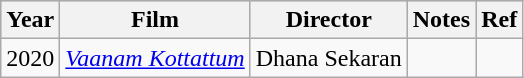<table class="wikitable sortable">
<tr style="background:#ccc; text-align:center;">
<th>Year</th>
<th>Film</th>
<th>Director</th>
<th>Notes</th>
<th>Ref</th>
</tr>
<tr>
<td>2020</td>
<td><em><a href='#'>Vaanam Kottattum</a></em></td>
<td>Dhana Sekaran</td>
<td></td>
<td></td>
</tr>
</table>
